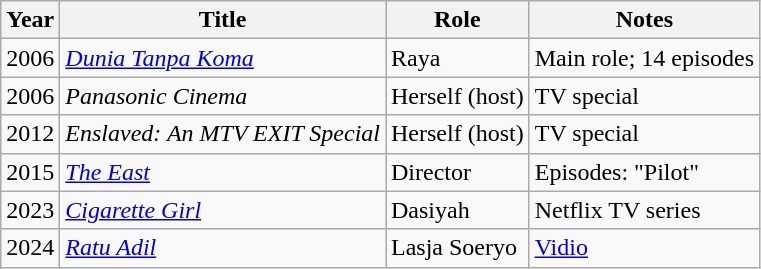<table class="wikitable">
<tr>
<th>Year</th>
<th>Title</th>
<th>Role</th>
<th>Notes</th>
</tr>
<tr>
<td>2006</td>
<td><em><a href='#'>Dunia Tanpa Koma</a></em></td>
<td>Raya</td>
<td>Main role; 14 episodes</td>
</tr>
<tr>
<td>2006</td>
<td><em>Panasonic Cinema</em></td>
<td>Herself (host)</td>
<td>TV special</td>
</tr>
<tr>
<td>2012</td>
<td><em>Enslaved: An MTV EXIT Special</em></td>
<td>Herself (host)</td>
<td>TV special</td>
</tr>
<tr>
<td>2015</td>
<td><em><a href='#'>The East</a></em></td>
<td>Director</td>
<td>Episodes: "Pilot"</td>
</tr>
<tr>
<td>2023</td>
<td><em><a href='#'>Cigarette Girl</a></em></td>
<td>Dasiyah</td>
<td>Netflix TV series</td>
</tr>
<tr>
<td>2024</td>
<td><a href='#'><em>Ratu Adil</em></a></td>
<td>Lasja Soeryo</td>
<td><a href='#'>Vidio</a></td>
</tr>
</table>
